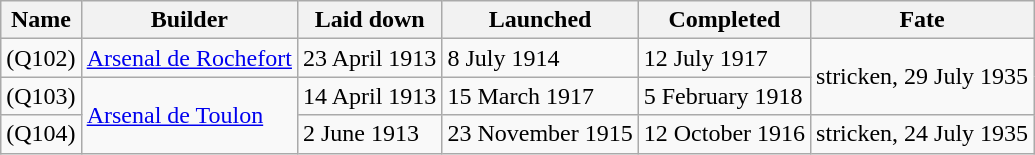<table class="wikitable nowraplinks">
<tr>
<th>Name</th>
<th>Builder</th>
<th>Laid down</th>
<th>Launched</th>
<th>Completed</th>
<th>Fate</th>
</tr>
<tr>
<td> (Q102)</td>
<td><a href='#'>Arsenal de Rochefort</a></td>
<td>23 April 1913</td>
<td>8 July 1914</td>
<td>12 July 1917</td>
<td rowspan=2>stricken, 29 July 1935</td>
</tr>
<tr>
<td> (Q103)</td>
<td rowspan=2><a href='#'>Arsenal de Toulon</a></td>
<td>14 April 1913</td>
<td>15 March 1917</td>
<td>5 February 1918</td>
</tr>
<tr>
<td> (Q104)</td>
<td>2 June 1913</td>
<td>23 November 1915</td>
<td>12 October 1916</td>
<td>stricken, 24 July 1935</td>
</tr>
</table>
